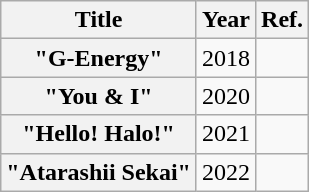<table class="wikitable plainrowheaders">
<tr>
<th scope="col">Title</th>
<th scope="col">Year</th>
<th scope="col">Ref.</th>
</tr>
<tr>
<th scope="row">"G-Energy"</th>
<td>2018</td>
<td></td>
</tr>
<tr>
<th scope="row">"You & I"</th>
<td>2020</td>
<td></td>
</tr>
<tr>
<th scope="row">"Hello! Halo!"</th>
<td>2021</td>
<td></td>
</tr>
<tr>
<th scope="row">"Atarashii Sekai"</th>
<td>2022</td>
<td></td>
</tr>
</table>
